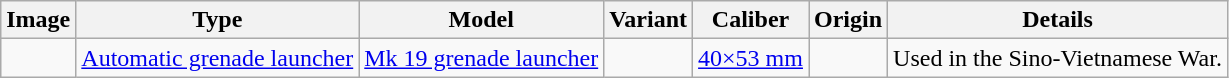<table class="wikitable">
<tr>
<th>Image</th>
<th>Type</th>
<th>Model</th>
<th>Variant</th>
<th>Caliber</th>
<th>Origin</th>
<th>Details</th>
</tr>
<tr>
<td></td>
<td><a href='#'>Automatic grenade launcher</a></td>
<td><a href='#'>Mk 19 grenade launcher</a></td>
<td></td>
<td><a href='#'>40×53 mm</a></td>
<td></td>
<td>Used in the Sino-Vietnamese War.</td>
</tr>
</table>
